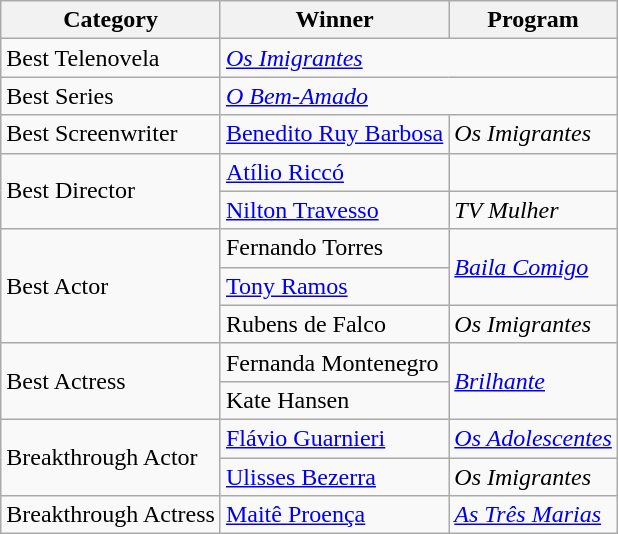<table class="wikitable">
<tr>
<th>Category</th>
<th>Winner</th>
<th>Program</th>
</tr>
<tr>
<td>Best Telenovela</td>
<td colspan="2"><em><a href='#'>Os Imigrantes</a></em></td>
</tr>
<tr>
<td>Best Series</td>
<td colspan="2"><em><a href='#'>O Bem-Amado</a></em></td>
</tr>
<tr>
<td>Best Screenwriter</td>
<td><a href='#'>Benedito Ruy Barbosa</a></td>
<td><em>Os Imigrantes</em></td>
</tr>
<tr>
<td rowspan="2">Best Director</td>
<td><a href='#'>Atílio Riccó</a></td>
<td></td>
</tr>
<tr>
<td><a href='#'>Nilton Travesso</a></td>
<td><em>TV Mulher</em></td>
</tr>
<tr>
<td rowspan="3">Best Actor</td>
<td>Fernando Torres</td>
<td rowspan="2"><em><a href='#'>Baila Comigo</a></em></td>
</tr>
<tr>
<td><a href='#'>Tony Ramos</a></td>
</tr>
<tr>
<td>Rubens de Falco</td>
<td><em>Os Imigrantes</em></td>
</tr>
<tr>
<td rowspan="2">Best Actress</td>
<td>Fernanda Montenegro</td>
<td rowspan="2"><em><a href='#'>Brilhante</a></em></td>
</tr>
<tr>
<td>Kate Hansen</td>
</tr>
<tr>
<td rowspan="2">Breakthrough Actor</td>
<td><a href='#'>Flávio Guarnieri</a></td>
<td><em><a href='#'>Os Adolescentes</a></em></td>
</tr>
<tr>
<td><a href='#'>Ulisses Bezerra</a></td>
<td><em>Os Imigrantes</em></td>
</tr>
<tr>
<td>Breakthrough Actress</td>
<td><a href='#'>Maitê Proença</a></td>
<td><em><a href='#'>As Três Marias</a></em></td>
</tr>
</table>
